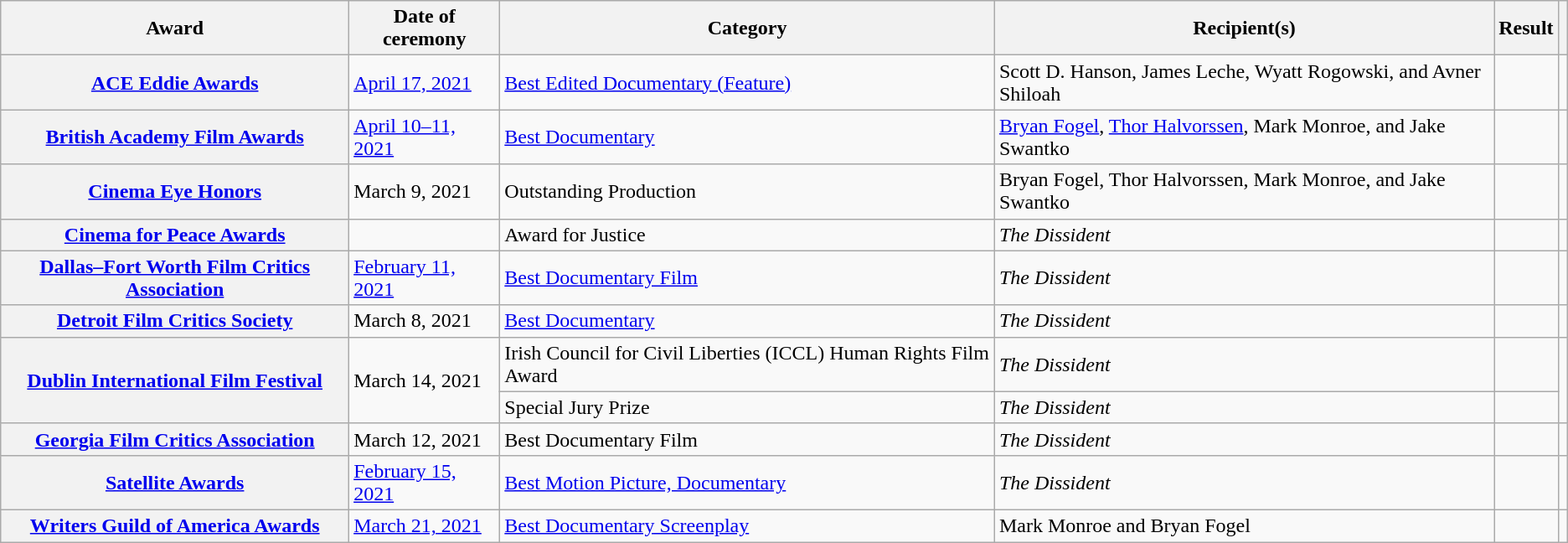<table class="wikitable plainrowheaders sortable">
<tr>
<th scope="col">Award</th>
<th scope="col">Date of ceremony</th>
<th scope="col">Category</th>
<th scope="col">Recipient(s)</th>
<th scope="col">Result</th>
<th scope="col" class="unsortable"></th>
</tr>
<tr>
<th scope="row"><a href='#'>ACE Eddie Awards</a></th>
<td><a href='#'>April 17, 2021</a></td>
<td><a href='#'>Best Edited Documentary (Feature)</a></td>
<td>Scott D. Hanson, James Leche, Wyatt Rogowski, and Avner Shiloah</td>
<td></td>
<td style="text-align:center;"></td>
</tr>
<tr>
<th scope="row"><a href='#'>British Academy Film Awards</a></th>
<td><a href='#'>April 10–11, 2021</a></td>
<td><a href='#'>Best Documentary</a></td>
<td><a href='#'>Bryan Fogel</a>, <a href='#'>Thor Halvorssen</a>, Mark Monroe, and Jake Swantko</td>
<td></td>
<td style="text-align:center;"></td>
</tr>
<tr>
<th scope="row"><a href='#'>Cinema Eye Honors</a></th>
<td>March 9, 2021</td>
<td>Outstanding Production</td>
<td>Bryan Fogel, Thor Halvorssen, Mark Monroe, and Jake Swantko</td>
<td></td>
<td style="text-align:center;"></td>
</tr>
<tr>
<th scope="row"><a href='#'>Cinema for Peace Awards</a></th>
<td></td>
<td>Award for Justice</td>
<td><em>The Dissident</em></td>
<td></td>
<td style="text-align:center;"></td>
</tr>
<tr>
<th scope="row"><a href='#'>Dallas–Fort Worth Film Critics Association</a></th>
<td><a href='#'>February 11, 2021</a></td>
<td><a href='#'>Best Documentary Film</a></td>
<td><em>The Dissident</em></td>
<td></td>
<td style="text-align:center;"></td>
</tr>
<tr>
<th scope="row"><a href='#'>Detroit Film Critics Society</a></th>
<td>March 8, 2021</td>
<td><a href='#'>Best Documentary</a></td>
<td><em>The Dissident</em></td>
<td></td>
<td style="text-align:center;"></td>
</tr>
<tr>
<th scope="row" rowspan="2"><a href='#'>Dublin International Film Festival</a></th>
<td rowspan="2">March 14, 2021</td>
<td>Irish Council for Civil Liberties (ICCL) Human Rights Film Award</td>
<td><em>The Dissident</em></td>
<td></td>
<td style="text-align:center;" rowspan="2"></td>
</tr>
<tr>
<td>Special Jury Prize</td>
<td><em>The Dissident</em></td>
<td></td>
</tr>
<tr>
<th scope="row"><a href='#'>Georgia Film Critics Association</a></th>
<td>March 12, 2021</td>
<td>Best Documentary Film</td>
<td><em>The Dissident</em></td>
<td></td>
<td style="text-align:center;"></td>
</tr>
<tr>
<th scope="row"><a href='#'>Satellite Awards</a></th>
<td><a href='#'>February 15, 2021</a></td>
<td><a href='#'>Best Motion Picture, Documentary</a></td>
<td><em>The Dissident</em></td>
<td></td>
<td style="text-align:center;"></td>
</tr>
<tr>
<th scope="row"><a href='#'>Writers Guild of America Awards</a></th>
<td><a href='#'>March 21, 2021</a></td>
<td><a href='#'>Best Documentary Screenplay</a></td>
<td>Mark Monroe and Bryan Fogel</td>
<td></td>
<td style="text-align:center;"></td>
</tr>
</table>
